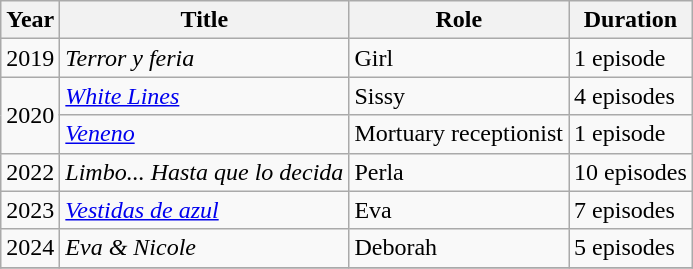<table class="wikitable">
<tr>
<th>Year</th>
<th>Title</th>
<th>Role</th>
<th>Duration</th>
</tr>
<tr>
<td>2019</td>
<td><em>Terror y feria</em></td>
<td>Girl</td>
<td>1 episode</td>
</tr>
<tr>
<td rowspan="2">2020</td>
<td><em><a href='#'>White Lines</a></em></td>
<td>Sissy</td>
<td>4 episodes</td>
</tr>
<tr>
<td><em><a href='#'>Veneno</a></em></td>
<td>Mortuary receptionist</td>
<td>1 episode</td>
</tr>
<tr>
<td>2022</td>
<td><em>Limbo... Hasta que lo decida</em></td>
<td>Perla</td>
<td>10 episodes</td>
</tr>
<tr>
<td>2023</td>
<td><em><a href='#'>Vestidas de azul</a></em></td>
<td>Eva</td>
<td>7 episodes</td>
</tr>
<tr>
<td>2024</td>
<td><em>Eva & Nicole</em></td>
<td>Deborah</td>
<td>5 episodes</td>
</tr>
<tr>
</tr>
</table>
